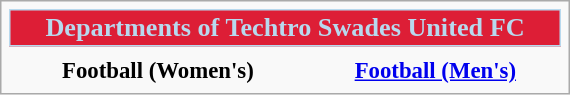<table class="infobox" style="font-size:95%; width:25em; text-align:center">
<tr>
<th colspan=3 style="font-size:115%; background-color:#DD1E36; color:#B8D9EE; border:1px solid #B8D9EE;" align=center>Departments of Techtro Swades United FC</th>
</tr>
<tr>
<th></th>
<th></th>
</tr>
<tr>
<th>Football (Women's)</th>
<th><a href='#'>Football (Men's)</a></th>
</tr>
</table>
